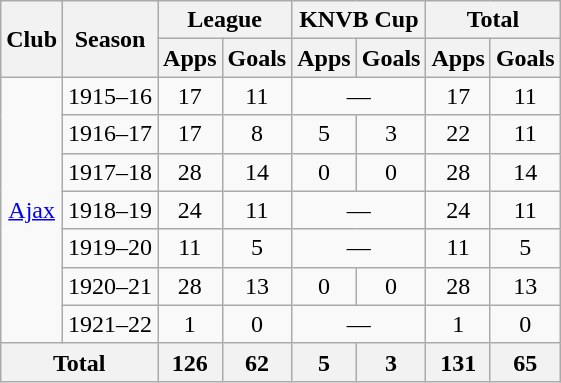<table class="wikitable" style="text-align:center">
<tr>
<th rowspan="2">Club</th>
<th rowspan="2">Season</th>
<th colspan="2">League</th>
<th colspan="2">KNVB Cup</th>
<th colspan="2">Total</th>
</tr>
<tr>
<th>Apps</th>
<th>Goals</th>
<th>Apps</th>
<th>Goals</th>
<th>Apps</th>
<th>Goals</th>
</tr>
<tr>
<td rowspan="7"><a href='#'>Ajax</a></td>
<td>1915–16</td>
<td>17</td>
<td>11</td>
<td colspan="2">—</td>
<td>17</td>
<td>11</td>
</tr>
<tr>
<td>1916–17</td>
<td>17</td>
<td>8</td>
<td>5</td>
<td>3</td>
<td>22</td>
<td>11</td>
</tr>
<tr>
<td>1917–18</td>
<td>28</td>
<td>14</td>
<td>0</td>
<td>0</td>
<td>28</td>
<td>14</td>
</tr>
<tr>
<td>1918–19</td>
<td>24</td>
<td>11</td>
<td colspan="2">—</td>
<td>24</td>
<td>11</td>
</tr>
<tr>
<td>1919–20</td>
<td>11</td>
<td>5</td>
<td colspan="2">—</td>
<td>11</td>
<td>5</td>
</tr>
<tr>
<td>1920–21</td>
<td>28</td>
<td>13</td>
<td>0</td>
<td>0</td>
<td>28</td>
<td>13</td>
</tr>
<tr>
<td>1921–22</td>
<td>1</td>
<td>0</td>
<td colspan="2">—</td>
<td>1</td>
<td>0</td>
</tr>
<tr>
<th colspan="2">Total</th>
<th>126</th>
<th>62</th>
<th>5</th>
<th>3</th>
<th>131</th>
<th>65</th>
</tr>
</table>
